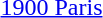<table>
<tr>
<td><a href='#'>1900 Paris</a><br></td>
<td></td>
<td></td>
<td></td>
</tr>
</table>
